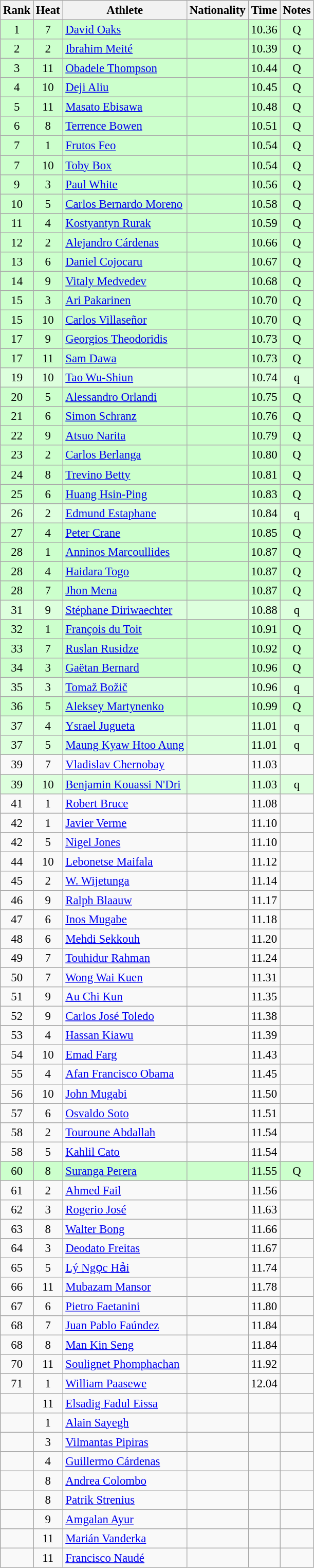<table class="wikitable sortable" style="text-align:center;font-size:95%">
<tr>
<th>Rank</th>
<th>Heat</th>
<th>Athlete</th>
<th>Nationality</th>
<th>Time</th>
<th>Notes</th>
</tr>
<tr bgcolor=ccffcc>
<td>1</td>
<td>7</td>
<td align="left"><a href='#'>David Oaks</a></td>
<td align=left></td>
<td>10.36</td>
<td>Q</td>
</tr>
<tr bgcolor=ccffcc>
<td>2</td>
<td>2</td>
<td align="left"><a href='#'>Ibrahim Meité</a></td>
<td align=left></td>
<td>10.39</td>
<td>Q</td>
</tr>
<tr bgcolor=ccffcc>
<td>3</td>
<td>11</td>
<td align="left"><a href='#'>Obadele Thompson</a></td>
<td align=left></td>
<td>10.44</td>
<td>Q</td>
</tr>
<tr bgcolor=ccffcc>
<td>4</td>
<td>10</td>
<td align="left"><a href='#'>Deji Aliu</a></td>
<td align=left></td>
<td>10.45</td>
<td>Q</td>
</tr>
<tr bgcolor=ccffcc>
<td>5</td>
<td>11</td>
<td align="left"><a href='#'>Masato Ebisawa</a></td>
<td align=left></td>
<td>10.48</td>
<td>Q</td>
</tr>
<tr bgcolor=ccffcc>
<td>6</td>
<td>8</td>
<td align="left"><a href='#'>Terrence Bowen</a></td>
<td align=left></td>
<td>10.51</td>
<td>Q</td>
</tr>
<tr bgcolor=ccffcc>
<td>7</td>
<td>1</td>
<td align="left"><a href='#'>Frutos Feo</a></td>
<td align=left></td>
<td>10.54</td>
<td>Q</td>
</tr>
<tr bgcolor=ccffcc>
<td>7</td>
<td>10</td>
<td align="left"><a href='#'>Toby Box</a></td>
<td align=left></td>
<td>10.54</td>
<td>Q</td>
</tr>
<tr bgcolor=ccffcc>
<td>9</td>
<td>3</td>
<td align="left"><a href='#'>Paul White</a></td>
<td align=left></td>
<td>10.56</td>
<td>Q</td>
</tr>
<tr bgcolor=ccffcc>
<td>10</td>
<td>5</td>
<td align="left"><a href='#'>Carlos Bernardo Moreno</a></td>
<td align=left></td>
<td>10.58</td>
<td>Q</td>
</tr>
<tr bgcolor=ccffcc>
<td>11</td>
<td>4</td>
<td align="left"><a href='#'>Kostyantyn Rurak</a></td>
<td align=left></td>
<td>10.59</td>
<td>Q</td>
</tr>
<tr bgcolor=ccffcc>
<td>12</td>
<td>2</td>
<td align="left"><a href='#'>Alejandro Cárdenas</a></td>
<td align=left></td>
<td>10.66</td>
<td>Q</td>
</tr>
<tr bgcolor=ccffcc>
<td>13</td>
<td>6</td>
<td align="left"><a href='#'>Daniel Cojocaru</a></td>
<td align=left></td>
<td>10.67</td>
<td>Q</td>
</tr>
<tr bgcolor=ccffcc>
<td>14</td>
<td>9</td>
<td align="left"><a href='#'>Vitaly Medvedev</a></td>
<td align=left></td>
<td>10.68</td>
<td>Q</td>
</tr>
<tr bgcolor=ccffcc>
<td>15</td>
<td>3</td>
<td align="left"><a href='#'>Ari Pakarinen</a></td>
<td align=left></td>
<td>10.70</td>
<td>Q</td>
</tr>
<tr bgcolor=ccffcc>
<td>15</td>
<td>10</td>
<td align="left"><a href='#'>Carlos Villaseñor</a></td>
<td align=left></td>
<td>10.70</td>
<td>Q</td>
</tr>
<tr bgcolor=ccffcc>
<td>17</td>
<td>9</td>
<td align="left"><a href='#'>Georgios Theodoridis</a></td>
<td align=left></td>
<td>10.73</td>
<td>Q</td>
</tr>
<tr bgcolor=ccffcc>
<td>17</td>
<td>11</td>
<td align="left"><a href='#'>Sam Dawa</a></td>
<td align=left></td>
<td>10.73</td>
<td>Q</td>
</tr>
<tr bgcolor=ddffdd>
<td>19</td>
<td>10</td>
<td align="left"><a href='#'>Tao Wu-Shiun</a></td>
<td align=left></td>
<td>10.74</td>
<td>q</td>
</tr>
<tr bgcolor=ccffcc>
<td>20</td>
<td>5</td>
<td align="left"><a href='#'>Alessandro Orlandi</a></td>
<td align=left></td>
<td>10.75</td>
<td>Q</td>
</tr>
<tr bgcolor=ccffcc>
<td>21</td>
<td>6</td>
<td align="left"><a href='#'>Simon Schranz</a></td>
<td align=left></td>
<td>10.76</td>
<td>Q</td>
</tr>
<tr bgcolor=ccffcc>
<td>22</td>
<td>9</td>
<td align="left"><a href='#'>Atsuo Narita</a></td>
<td align=left></td>
<td>10.79</td>
<td>Q</td>
</tr>
<tr bgcolor=ccffcc>
<td>23</td>
<td>2</td>
<td align="left"><a href='#'>Carlos Berlanga</a></td>
<td align=left></td>
<td>10.80</td>
<td>Q</td>
</tr>
<tr bgcolor=ccffcc>
<td>24</td>
<td>8</td>
<td align="left"><a href='#'>Trevino Betty</a></td>
<td align=left></td>
<td>10.81</td>
<td>Q</td>
</tr>
<tr bgcolor=ccffcc>
<td>25</td>
<td>6</td>
<td align="left"><a href='#'>Huang Hsin-Ping</a></td>
<td align=left></td>
<td>10.83</td>
<td>Q</td>
</tr>
<tr bgcolor=ddffdd>
<td>26</td>
<td>2</td>
<td align="left"><a href='#'>Edmund Estaphane</a></td>
<td align=left></td>
<td>10.84</td>
<td>q</td>
</tr>
<tr bgcolor=ccffcc>
<td>27</td>
<td>4</td>
<td align="left"><a href='#'>Peter Crane</a></td>
<td align=left></td>
<td>10.85</td>
<td>Q</td>
</tr>
<tr bgcolor=ccffcc>
<td>28</td>
<td>1</td>
<td align="left"><a href='#'>Anninos Marcoullides</a></td>
<td align=left></td>
<td>10.87</td>
<td>Q</td>
</tr>
<tr bgcolor=ccffcc>
<td>28</td>
<td>4</td>
<td align="left"><a href='#'>Haidara Togo</a></td>
<td align=left></td>
<td>10.87</td>
<td>Q</td>
</tr>
<tr bgcolor=ccffcc>
<td>28</td>
<td>7</td>
<td align="left"><a href='#'>Jhon Mena</a></td>
<td align=left></td>
<td>10.87</td>
<td>Q</td>
</tr>
<tr bgcolor=ddffdd>
<td>31</td>
<td>9</td>
<td align="left"><a href='#'>Stéphane Diriwaechter</a></td>
<td align=left></td>
<td>10.88</td>
<td>q</td>
</tr>
<tr bgcolor=ccffcc>
<td>32</td>
<td>1</td>
<td align="left"><a href='#'>François du Toit</a></td>
<td align=left></td>
<td>10.91</td>
<td>Q</td>
</tr>
<tr bgcolor=ccffcc>
<td>33</td>
<td>7</td>
<td align="left"><a href='#'>Ruslan Rusidze</a></td>
<td align=left></td>
<td>10.92</td>
<td>Q</td>
</tr>
<tr bgcolor=ccffcc>
<td>34</td>
<td>3</td>
<td align="left"><a href='#'>Gaëtan Bernard</a></td>
<td align=left></td>
<td>10.96</td>
<td>Q</td>
</tr>
<tr bgcolor=ddffdd>
<td>35</td>
<td>3</td>
<td align="left"><a href='#'>Tomaž Božič</a></td>
<td align=left></td>
<td>10.96</td>
<td>q</td>
</tr>
<tr bgcolor=ccffcc>
<td>36</td>
<td>5</td>
<td align="left"><a href='#'>Aleksey Martynenko</a></td>
<td align=left></td>
<td>10.99</td>
<td>Q</td>
</tr>
<tr bgcolor=ddffdd>
<td>37</td>
<td>4</td>
<td align="left"><a href='#'>Ysrael Jugueta</a></td>
<td align=left></td>
<td>11.01</td>
<td>q</td>
</tr>
<tr bgcolor=ddffdd>
<td>37</td>
<td>5</td>
<td align="left"><a href='#'>Maung Kyaw Htoo Aung</a></td>
<td align=left></td>
<td>11.01</td>
<td>q</td>
</tr>
<tr>
<td>39</td>
<td>7</td>
<td align="left"><a href='#'>Vladislav Chernobay</a></td>
<td align=left></td>
<td>11.03</td>
<td></td>
</tr>
<tr bgcolor=ddffdd>
<td>39</td>
<td>10</td>
<td align="left"><a href='#'>Benjamin Kouassi N'Dri</a></td>
<td align=left></td>
<td>11.03</td>
<td>q</td>
</tr>
<tr>
<td>41</td>
<td>1</td>
<td align="left"><a href='#'>Robert Bruce</a></td>
<td align=left></td>
<td>11.08</td>
<td></td>
</tr>
<tr>
<td>42</td>
<td>1</td>
<td align="left"><a href='#'>Javier Verme</a></td>
<td align=left></td>
<td>11.10</td>
<td></td>
</tr>
<tr>
<td>42</td>
<td>5</td>
<td align="left"><a href='#'>Nigel Jones</a></td>
<td align=left></td>
<td>11.10</td>
<td></td>
</tr>
<tr>
<td>44</td>
<td>10</td>
<td align="left"><a href='#'>Lebonetse Maifala</a></td>
<td align=left></td>
<td>11.12</td>
<td></td>
</tr>
<tr>
<td>45</td>
<td>2</td>
<td align="left"><a href='#'>W. Wijetunga</a></td>
<td align=left></td>
<td>11.14</td>
<td></td>
</tr>
<tr>
<td>46</td>
<td>9</td>
<td align="left"><a href='#'>Ralph Blaauw</a></td>
<td align=left></td>
<td>11.17</td>
<td></td>
</tr>
<tr>
<td>47</td>
<td>6</td>
<td align="left"><a href='#'>Inos Mugabe</a></td>
<td align=left></td>
<td>11.18</td>
<td></td>
</tr>
<tr>
<td>48</td>
<td>6</td>
<td align="left"><a href='#'>Mehdi Sekkouh</a></td>
<td align=left></td>
<td>11.20</td>
<td></td>
</tr>
<tr>
<td>49</td>
<td>7</td>
<td align="left"><a href='#'>Touhidur Rahman</a></td>
<td align=left></td>
<td>11.24</td>
<td></td>
</tr>
<tr>
<td>50</td>
<td>7</td>
<td align="left"><a href='#'>Wong Wai Kuen</a></td>
<td align=left></td>
<td>11.31</td>
<td></td>
</tr>
<tr>
<td>51</td>
<td>9</td>
<td align="left"><a href='#'>Au Chi Kun</a></td>
<td align=left></td>
<td>11.35</td>
<td></td>
</tr>
<tr>
<td>52</td>
<td>9</td>
<td align="left"><a href='#'>Carlos José Toledo</a></td>
<td align=left></td>
<td>11.38</td>
<td></td>
</tr>
<tr>
<td>53</td>
<td>4</td>
<td align="left"><a href='#'>Hassan Kiawu</a></td>
<td align=left></td>
<td>11.39</td>
<td></td>
</tr>
<tr>
<td>54</td>
<td>10</td>
<td align="left"><a href='#'>Emad Farg</a></td>
<td align=left></td>
<td>11.43</td>
<td></td>
</tr>
<tr>
<td>55</td>
<td>4</td>
<td align="left"><a href='#'>Afan Francisco Obama</a></td>
<td align=left></td>
<td>11.45</td>
<td></td>
</tr>
<tr>
<td>56</td>
<td>10</td>
<td align="left"><a href='#'>John Mugabi</a></td>
<td align=left></td>
<td>11.50</td>
<td></td>
</tr>
<tr>
<td>57</td>
<td>6</td>
<td align="left"><a href='#'>Osvaldo Soto</a></td>
<td align=left></td>
<td>11.51</td>
<td></td>
</tr>
<tr>
<td>58</td>
<td>2</td>
<td align="left"><a href='#'>Touroune Abdallah</a></td>
<td align=left></td>
<td>11.54</td>
<td></td>
</tr>
<tr>
<td>58</td>
<td>5</td>
<td align="left"><a href='#'>Kahlil Cato</a></td>
<td align=left></td>
<td>11.54</td>
<td></td>
</tr>
<tr bgcolor=ccffcc>
<td>60</td>
<td>8</td>
<td align="left"><a href='#'>Suranga Perera</a></td>
<td align=left></td>
<td>11.55</td>
<td>Q</td>
</tr>
<tr>
<td>61</td>
<td>2</td>
<td align="left"><a href='#'>Ahmed Fail</a></td>
<td align=left></td>
<td>11.56</td>
<td></td>
</tr>
<tr>
<td>62</td>
<td>3</td>
<td align="left"><a href='#'>Rogerio José</a></td>
<td align=left></td>
<td>11.63</td>
<td></td>
</tr>
<tr>
<td>63</td>
<td>8</td>
<td align="left"><a href='#'>Walter Bong</a></td>
<td align=left></td>
<td>11.66</td>
<td></td>
</tr>
<tr>
<td>64</td>
<td>3</td>
<td align="left"><a href='#'>Deodato Freitas</a></td>
<td align=left></td>
<td>11.67</td>
<td></td>
</tr>
<tr>
<td>65</td>
<td>5</td>
<td align="left"><a href='#'>Lý Ngọc Hải</a></td>
<td align=left></td>
<td>11.74</td>
<td></td>
</tr>
<tr>
<td>66</td>
<td>11</td>
<td align="left"><a href='#'>Mubazam Mansor</a></td>
<td align=left></td>
<td>11.78</td>
<td></td>
</tr>
<tr>
<td>67</td>
<td>6</td>
<td align="left"><a href='#'>Pietro Faetanini</a></td>
<td align=left></td>
<td>11.80</td>
<td></td>
</tr>
<tr>
<td>68</td>
<td>7</td>
<td align="left"><a href='#'>Juan Pablo Faúndez</a></td>
<td align=left></td>
<td>11.84</td>
<td></td>
</tr>
<tr>
<td>68</td>
<td>8</td>
<td align="left"><a href='#'>Man Kin Seng</a></td>
<td align=left></td>
<td>11.84</td>
<td></td>
</tr>
<tr>
<td>70</td>
<td>11</td>
<td align="left"><a href='#'>Soulignet Phomphachan</a></td>
<td align=left></td>
<td>11.92</td>
<td></td>
</tr>
<tr>
<td>71</td>
<td>1</td>
<td align="left"><a href='#'>William Paasewe</a></td>
<td align=left></td>
<td>12.04</td>
<td></td>
</tr>
<tr>
<td></td>
<td>11</td>
<td align="left"><a href='#'>Elsadig Fadul Eissa</a></td>
<td align=left></td>
<td></td>
<td></td>
</tr>
<tr>
<td></td>
<td>1</td>
<td align="left"><a href='#'>Alain Sayegh</a></td>
<td align=left></td>
<td></td>
<td></td>
</tr>
<tr>
<td></td>
<td>3</td>
<td align="left"><a href='#'>Vilmantas Pipiras</a></td>
<td align=left></td>
<td></td>
<td></td>
</tr>
<tr>
<td></td>
<td>4</td>
<td align="left"><a href='#'>Guillermo Cárdenas</a></td>
<td align=left></td>
<td></td>
<td></td>
</tr>
<tr>
<td></td>
<td>8</td>
<td align="left"><a href='#'>Andrea Colombo</a></td>
<td align=left></td>
<td></td>
<td></td>
</tr>
<tr>
<td></td>
<td>8</td>
<td align="left"><a href='#'>Patrik Strenius</a></td>
<td align=left></td>
<td></td>
<td></td>
</tr>
<tr>
<td></td>
<td>9</td>
<td align="left"><a href='#'>Amgalan Ayur</a></td>
<td align=left></td>
<td></td>
<td></td>
</tr>
<tr>
<td></td>
<td>11</td>
<td align="left"><a href='#'>Marián Vanderka</a></td>
<td align=left></td>
<td></td>
<td></td>
</tr>
<tr>
<td></td>
<td>11</td>
<td align="left"><a href='#'>Francisco Naudé</a></td>
<td align=left></td>
<td></td>
<td></td>
</tr>
</table>
